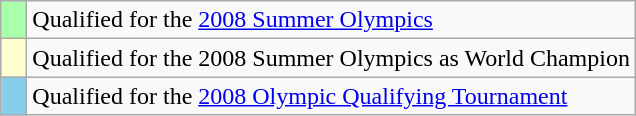<table class="wikitable">
<tr>
<td width=10px bgcolor="#aaffaa"></td>
<td>Qualified for the <a href='#'>2008 Summer Olympics</a></td>
</tr>
<tr>
<td width=10px bgcolor="#ffffd0"></td>
<td>Qualified for the 2008 Summer Olympics as World Champion</td>
</tr>
<tr>
<td width=10px bgcolor="skyblue"></td>
<td>Qualified for the <a href='#'>2008 Olympic Qualifying Tournament</a></td>
</tr>
</table>
